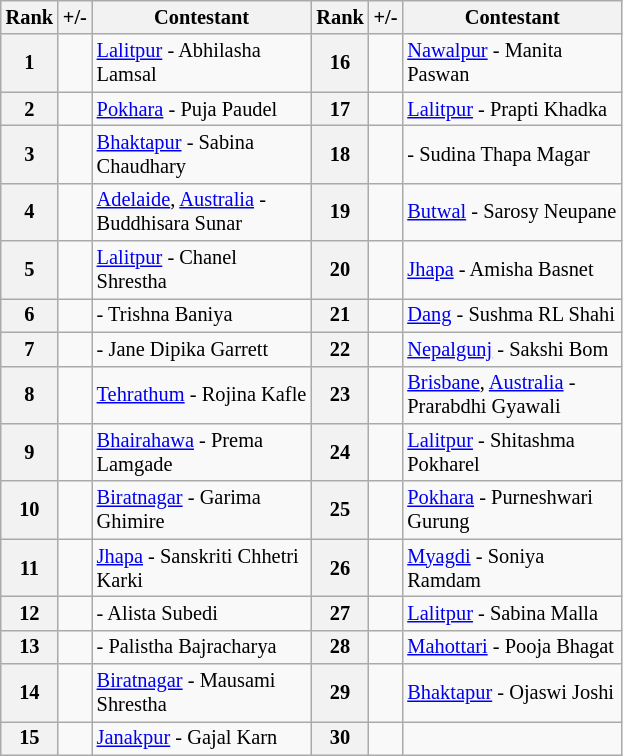<table class="wikitable" style="font-size: 85%">
<tr>
<th>Rank</th>
<th>+/-</th>
<th width="140px">Contestant</th>
<th>Rank</th>
<th>+/-</th>
<th width="140px">Contestant</th>
</tr>
<tr>
<th>1</th>
<td align=center></td>
<td> <a href='#'>Lalitpur</a> - Abhilasha Lamsal</td>
<th>16</th>
<td align=center></td>
<td> <a href='#'>Nawalpur</a> - Manita Paswan</td>
</tr>
<tr>
<th>2</th>
<td align=center></td>
<td> <a href='#'>Pokhara</a> - Puja Paudel</td>
<th>17</th>
<td align=center></td>
<td> <a href='#'>Lalitpur</a> - Prapti Khadka</td>
</tr>
<tr>
<th>3</th>
<td align=center></td>
<td> <a href='#'>Bhaktapur</a> - Sabina Chaudhary</td>
<th>18</th>
<td align=center></td>
<td> - Sudina Thapa Magar</td>
</tr>
<tr>
<th>4</th>
<td align=center></td>
<td> <a href='#'>Adelaide</a>, <a href='#'>Australia</a> - Buddhisara Sunar</td>
<th>19</th>
<td align=center></td>
<td> <a href='#'>Butwal</a> - Sarosy Neupane</td>
</tr>
<tr>
<th>5</th>
<td align=center></td>
<td> <a href='#'>Lalitpur</a> - Chanel Shrestha</td>
<th>20</th>
<td align=center></td>
<td> <a href='#'>Jhapa</a> - Amisha Basnet</td>
</tr>
<tr>
<th>6</th>
<td align=center></td>
<td> - Trishna Baniya</td>
<th>21</th>
<td align=center></td>
<td> <a href='#'>Dang</a> - Sushma RL Shahi</td>
</tr>
<tr>
<th>7</th>
<td align=center></td>
<td> - Jane Dipika Garrett</td>
<th>22</th>
<td align=center></td>
<td> <a href='#'>Nepalgunj</a> - Sakshi Bom</td>
</tr>
<tr>
<th>8</th>
<td align=center></td>
<td> <a href='#'>Tehrathum</a> - Rojina Kafle</td>
<th>23</th>
<td align=center></td>
<td> <a href='#'>Brisbane</a>, <a href='#'>Australia</a> - Prarabdhi Gyawali</td>
</tr>
<tr>
<th>9</th>
<td align=center></td>
<td> <a href='#'>Bhairahawa</a> - Prema Lamgade</td>
<th>24</th>
<td align=center></td>
<td> <a href='#'>Lalitpur</a> - Shitashma Pokharel</td>
</tr>
<tr>
<th>10</th>
<td align=center></td>
<td> <a href='#'>Biratnagar</a> - Garima Ghimire</td>
<th>25</th>
<td align=center></td>
<td> <a href='#'>Pokhara</a> - Purneshwari Gurung</td>
</tr>
<tr>
<th>11</th>
<td align=center></td>
<td> <a href='#'>Jhapa</a> - Sanskriti Chhetri Karki</td>
<th>26</th>
<td align=center></td>
<td> <a href='#'>Myagdi</a> - Soniya Ramdam</td>
</tr>
<tr>
<th>12</th>
<td align=center></td>
<td> - Alista Subedi</td>
<th>27</th>
<td align=center></td>
<td> <a href='#'>Lalitpur</a> - Sabina Malla</td>
</tr>
<tr>
<th>13</th>
<td align=center></td>
<td> - Palistha Bajracharya</td>
<th>28</th>
<td align=center></td>
<td> <a href='#'>Mahottari</a> - Pooja Bhagat</td>
</tr>
<tr>
<th>14</th>
<td align=center></td>
<td> <a href='#'>Biratnagar</a> - Mausami Shrestha</td>
<th>29</th>
<td align=center></td>
<td> <a href='#'>Bhaktapur</a> - Ojaswi Joshi</td>
</tr>
<tr>
<th>15</th>
<td align=center></td>
<td> <a href='#'>Janakpur</a> - Gajal Karn</td>
<th>30</th>
<td align=center></td>
<td></td>
</tr>
</table>
